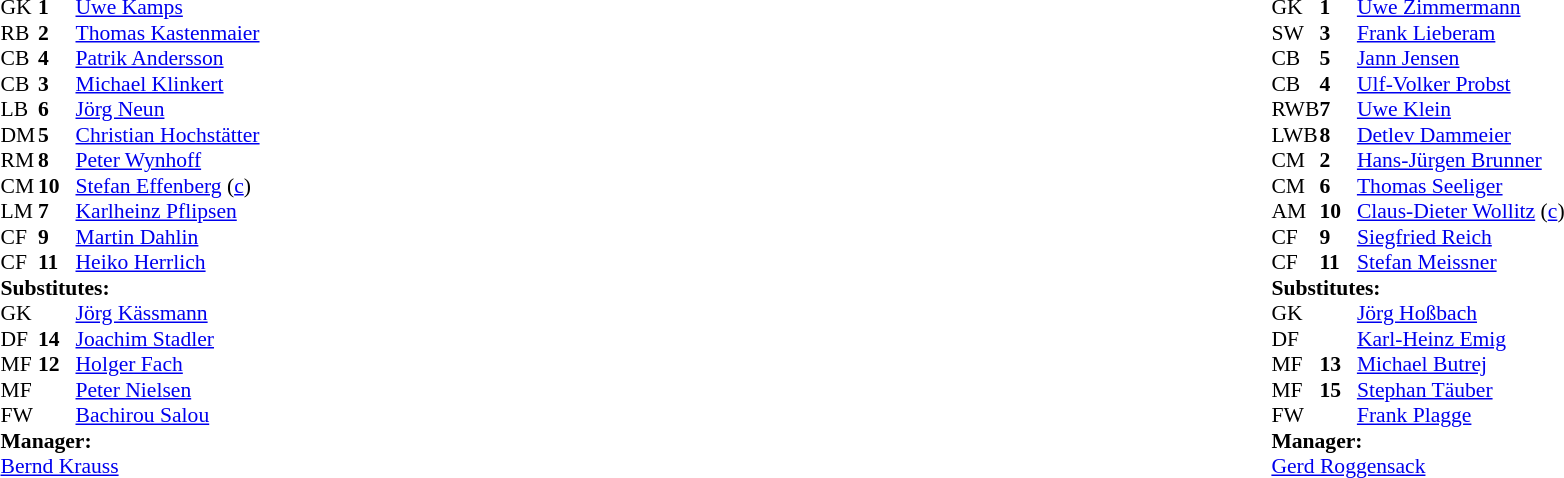<table width="100%">
<tr>
<td valign="top" width="40%"><br><table style="font-size:90%" cellspacing="0" cellpadding="0">
<tr>
<th width=25></th>
<th width=25></th>
</tr>
<tr>
<td>GK</td>
<td><strong>1</strong></td>
<td> <a href='#'>Uwe Kamps</a></td>
</tr>
<tr>
<td>RB</td>
<td><strong>2</strong></td>
<td> <a href='#'>Thomas Kastenmaier</a></td>
</tr>
<tr>
<td>CB</td>
<td><strong>4</strong></td>
<td> <a href='#'>Patrik Andersson</a></td>
</tr>
<tr>
<td>CB</td>
<td><strong>3</strong></td>
<td> <a href='#'>Michael Klinkert</a></td>
<td></td>
</tr>
<tr>
<td>LB</td>
<td><strong>6</strong></td>
<td> <a href='#'>Jörg Neun</a></td>
</tr>
<tr>
<td>DM</td>
<td><strong>5</strong></td>
<td> <a href='#'>Christian Hochstätter</a></td>
<td></td>
<td></td>
</tr>
<tr>
<td>RM</td>
<td><strong>8</strong></td>
<td> <a href='#'>Peter Wynhoff</a></td>
<td></td>
<td></td>
</tr>
<tr>
<td>CM</td>
<td><strong>10</strong></td>
<td> <a href='#'>Stefan Effenberg</a> (<a href='#'>c</a>)</td>
<td></td>
</tr>
<tr>
<td>LM</td>
<td><strong>7</strong></td>
<td> <a href='#'>Karlheinz Pflipsen</a></td>
</tr>
<tr>
<td>CF</td>
<td><strong>9</strong></td>
<td> <a href='#'>Martin Dahlin</a></td>
<td></td>
</tr>
<tr>
<td>CF</td>
<td><strong>11</strong></td>
<td> <a href='#'>Heiko Herrlich</a></td>
</tr>
<tr>
<td colspan=3><strong>Substitutes:</strong></td>
</tr>
<tr>
<td>GK</td>
<td></td>
<td> <a href='#'>Jörg Kässmann</a></td>
</tr>
<tr>
<td>DF</td>
<td><strong>14</strong></td>
<td> <a href='#'>Joachim Stadler</a></td>
<td></td>
<td></td>
</tr>
<tr>
<td>MF</td>
<td><strong>12</strong></td>
<td> <a href='#'>Holger Fach</a></td>
<td></td>
<td></td>
</tr>
<tr>
<td>MF</td>
<td></td>
<td> <a href='#'>Peter Nielsen</a></td>
</tr>
<tr>
<td>FW</td>
<td></td>
<td> <a href='#'>Bachirou Salou</a></td>
</tr>
<tr>
<td colspan=3><strong>Manager:</strong></td>
</tr>
<tr>
<td colspan=3> <a href='#'>Bernd Krauss</a></td>
</tr>
</table>
</td>
<td valign="top"></td>
<td valign="top" width="50%"><br><table style="font-size:90%; margin:auto" cellspacing="0" cellpadding="0">
<tr>
<th width=25></th>
<th width=25></th>
</tr>
<tr>
<td>GK</td>
<td><strong>1</strong></td>
<td> <a href='#'>Uwe Zimmermann</a></td>
</tr>
<tr>
<td>SW</td>
<td><strong>3</strong></td>
<td> <a href='#'>Frank Lieberam</a></td>
</tr>
<tr>
<td>CB</td>
<td><strong>5</strong></td>
<td> <a href='#'>Jann Jensen</a></td>
<td></td>
<td></td>
</tr>
<tr>
<td>CB</td>
<td><strong>4</strong></td>
<td> <a href='#'>Ulf-Volker Probst</a></td>
</tr>
<tr>
<td>RWB</td>
<td><strong>7</strong></td>
<td> <a href='#'>Uwe Klein</a></td>
</tr>
<tr>
<td>LWB</td>
<td><strong>8</strong></td>
<td> <a href='#'>Detlev Dammeier</a></td>
<td></td>
<td></td>
</tr>
<tr>
<td>CM</td>
<td><strong>2</strong></td>
<td> <a href='#'>Hans-Jürgen Brunner</a></td>
</tr>
<tr>
<td>CM</td>
<td><strong>6</strong></td>
<td> <a href='#'>Thomas Seeliger</a></td>
<td></td>
</tr>
<tr>
<td>AM</td>
<td><strong>10</strong></td>
<td> <a href='#'>Claus-Dieter Wollitz</a> (<a href='#'>c</a>)</td>
</tr>
<tr>
<td>CF</td>
<td><strong>9</strong></td>
<td> <a href='#'>Siegfried Reich</a></td>
<td></td>
</tr>
<tr>
<td>CF</td>
<td><strong>11</strong></td>
<td> <a href='#'>Stefan Meissner</a></td>
</tr>
<tr>
<td colspan=3><strong>Substitutes:</strong></td>
</tr>
<tr>
<td>GK</td>
<td></td>
<td> <a href='#'>Jörg Hoßbach</a></td>
</tr>
<tr>
<td>DF</td>
<td></td>
<td> <a href='#'>Karl-Heinz Emig</a></td>
</tr>
<tr>
<td>MF</td>
<td><strong>13</strong></td>
<td> <a href='#'>Michael Butrej</a></td>
<td></td>
<td></td>
</tr>
<tr>
<td>MF</td>
<td><strong>15</strong></td>
<td> <a href='#'>Stephan Täuber</a></td>
<td></td>
<td></td>
</tr>
<tr>
<td>FW</td>
<td></td>
<td> <a href='#'>Frank Plagge</a></td>
</tr>
<tr>
<td colspan=3><strong>Manager:</strong></td>
</tr>
<tr>
<td colspan=3> <a href='#'>Gerd Roggensack</a></td>
</tr>
</table>
</td>
</tr>
</table>
